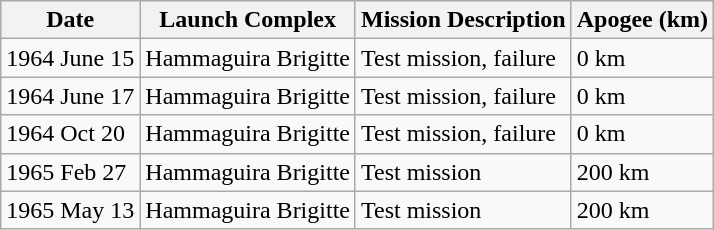<table class="wikitable">
<tr>
<th>Date</th>
<th>Launch Complex</th>
<th>Mission Description</th>
<th>Apogee (km)</th>
</tr>
<tr>
<td>1964 June 15</td>
<td>Hammaguira Brigitte</td>
<td>Test mission, failure</td>
<td>0 km</td>
</tr>
<tr>
<td>1964 June 17</td>
<td>Hammaguira Brigitte</td>
<td>Test mission, failure</td>
<td>0 km</td>
</tr>
<tr>
<td>1964 Oct 20</td>
<td>Hammaguira Brigitte</td>
<td>Test mission, failure</td>
<td>0 km</td>
</tr>
<tr>
<td>1965 Feb 27</td>
<td>Hammaguira Brigitte</td>
<td>Test mission</td>
<td>200 km</td>
</tr>
<tr>
<td>1965 May 13</td>
<td>Hammaguira Brigitte</td>
<td>Test mission</td>
<td>200 km</td>
</tr>
</table>
